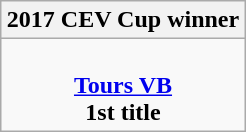<table class=wikitable style="text-align:center; margin:auto">
<tr>
<th>2017 CEV Cup winner</th>
</tr>
<tr>
<td><br><strong><a href='#'>Tours VB</a></strong><br> <strong>1st title</strong></td>
</tr>
</table>
